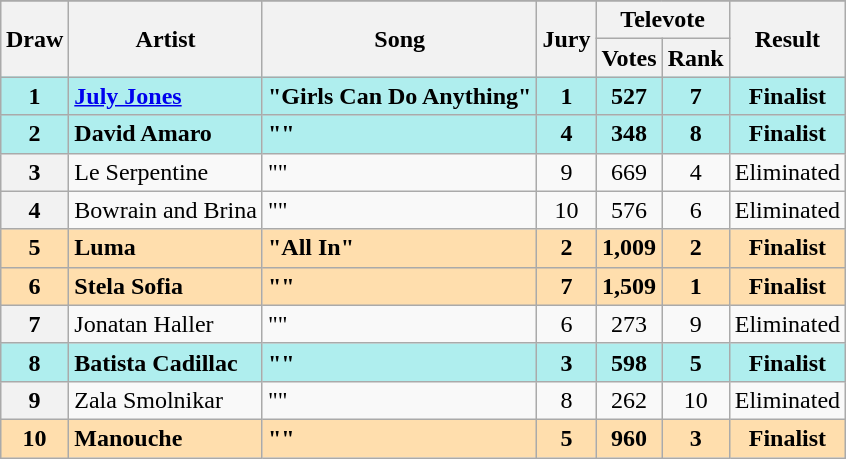<table class="sortable wikitable plainrowheaders" style="margin: 1em auto 1em auto; text-align:center">
<tr>
</tr>
<tr>
<th scope="col" rowspan="2">Draw</th>
<th scope="col" rowspan="2">Artist</th>
<th scope="col" rowspan="2">Song</th>
<th scope="col" rowspan="2">Jury</th>
<th scope="col" colspan="2">Televote</th>
<th scope="col" rowspan="2">Result</th>
</tr>
<tr>
<th scope="col">Votes</th>
<th scope="col">Rank</th>
</tr>
<tr style="font-weight:bold; background:paleturquoise;">
<th scope="row" style="font-weight:bold; background:paleturquoise; text-align:center;">1</th>
<td align="left"><a href='#'>July Jones</a></td>
<td align="left">"Girls Can Do Anything"</td>
<td>1</td>
<td>527</td>
<td>7</td>
<td>Finalist</td>
</tr>
<tr style="font-weight:bold; background:paleturquoise;">
<th scope="row" style="font-weight:bold; background:paleturquoise; text-align:center;">2</th>
<td align="left">David Amaro</td>
<td align="left">""</td>
<td>4</td>
<td>348</td>
<td>8</td>
<td>Finalist</td>
</tr>
<tr>
<th scope="row" style="text-align:center;">3</th>
<td align="left">Le Serpentine</td>
<td align="left">""</td>
<td>9</td>
<td>669</td>
<td>4</td>
<td>Eliminated</td>
</tr>
<tr>
<th scope="row" style="text-align:center;">4</th>
<td align="left">Bowrain and Brina</td>
<td align="left">""</td>
<td>10</td>
<td>576</td>
<td>6</td>
<td>Eliminated</td>
</tr>
<tr style="font-weight:bold; background:navajowhite;">
<th scope="row" style="font-weight:bold; background:navajowhite; text-align:center;">5</th>
<td align="left">Luma</td>
<td align="left">"All In"</td>
<td>2</td>
<td>1,009</td>
<td>2</td>
<td>Finalist</td>
</tr>
<tr style="font-weight:bold; background:navajowhite;">
<th scope="row" style="font-weight:bold; background:navajowhite; text-align:center;">6</th>
<td align="left">Stela Sofia</td>
<td align="left">""</td>
<td>7</td>
<td>1,509</td>
<td>1</td>
<td>Finalist</td>
</tr>
<tr>
<th scope="row" style="text-align:center;">7</th>
<td align="left">Jonatan Haller</td>
<td align="left">""</td>
<td>6</td>
<td>273</td>
<td>9</td>
<td>Eliminated</td>
</tr>
<tr style="font-weight:bold; background:paleturquoise;">
<th scope="row" style="font-weight:bold; background:paleturquoise; text-align:center;">8</th>
<td align="left">Batista Cadillac</td>
<td align="left">""</td>
<td>3</td>
<td>598</td>
<td>5</td>
<td>Finalist</td>
</tr>
<tr>
<th scope="row" style="text-align:center;">9</th>
<td align="left">Zala Smolnikar</td>
<td align="left">""</td>
<td>8</td>
<td>262</td>
<td>10</td>
<td>Eliminated</td>
</tr>
<tr style="font-weight:bold; background:navajowhite;">
<th scope="row" style="font-weight:bold; background:navajowhite; text-align:center;">10</th>
<td align="left">Manouche</td>
<td align="left">""</td>
<td>5</td>
<td>960</td>
<td>3</td>
<td>Finalist</td>
</tr>
</table>
